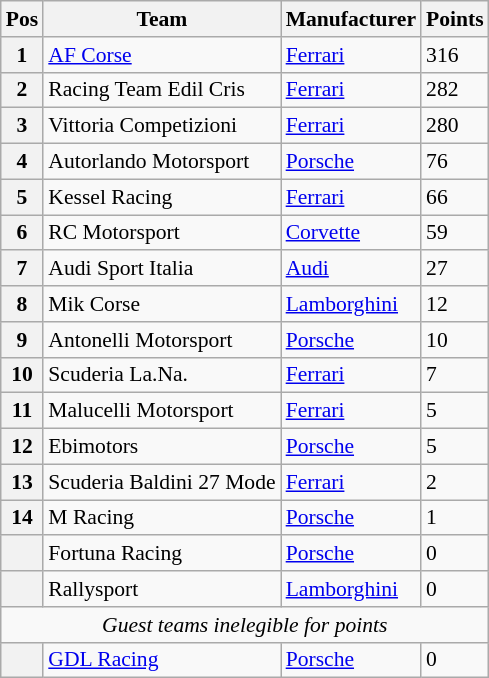<table class="wikitable" style="font-size: 90%">
<tr>
<th>Pos</th>
<th>Team</th>
<th>Manufacturer</th>
<th>Points</th>
</tr>
<tr>
<th>1</th>
<td> <a href='#'>AF Corse</a></td>
<td><a href='#'>Ferrari</a></td>
<td>316</td>
</tr>
<tr>
<th>2</th>
<td> Racing Team Edil Cris</td>
<td><a href='#'>Ferrari</a></td>
<td>282</td>
</tr>
<tr>
<th>3</th>
<td> Vittoria Competizioni</td>
<td><a href='#'>Ferrari</a></td>
<td>280</td>
</tr>
<tr>
<th>4</th>
<td> Autorlando Motorsport</td>
<td><a href='#'>Porsche</a></td>
<td>76</td>
</tr>
<tr>
<th>5</th>
<td> Kessel Racing</td>
<td><a href='#'>Ferrari</a></td>
<td>66</td>
</tr>
<tr>
<th>6</th>
<td> RC Motorsport</td>
<td><a href='#'>Corvette</a></td>
<td>59</td>
</tr>
<tr>
<th>7</th>
<td> Audi Sport Italia</td>
<td><a href='#'>Audi</a></td>
<td>27</td>
</tr>
<tr>
<th>8</th>
<td> Mik Corse</td>
<td><a href='#'>Lamborghini</a></td>
<td>12</td>
</tr>
<tr>
<th>9</th>
<td> Antonelli Motorsport</td>
<td><a href='#'>Porsche</a></td>
<td>10</td>
</tr>
<tr>
<th>10</th>
<td> Scuderia La.Na.</td>
<td><a href='#'>Ferrari</a></td>
<td>7</td>
</tr>
<tr>
<th>11</th>
<td> Malucelli Motorsport</td>
<td><a href='#'>Ferrari</a></td>
<td>5</td>
</tr>
<tr>
<th>12</th>
<td> Ebimotors</td>
<td><a href='#'>Porsche</a></td>
<td>5</td>
</tr>
<tr>
<th>13</th>
<td> Scuderia Baldini 27 Mode</td>
<td><a href='#'>Ferrari</a></td>
<td>2</td>
</tr>
<tr>
<th>14</th>
<td> M Racing</td>
<td><a href='#'>Porsche</a></td>
<td>1</td>
</tr>
<tr>
<th></th>
<td> Fortuna Racing</td>
<td><a href='#'>Porsche</a></td>
<td>0</td>
</tr>
<tr>
<th></th>
<td> Rallysport</td>
<td><a href='#'>Lamborghini</a></td>
<td>0</td>
</tr>
<tr>
<td colspan=4 align=center><em>Guest teams inelegible for points</em></td>
</tr>
<tr>
<th></th>
<td> <a href='#'>GDL Racing</a></td>
<td><a href='#'>Porsche</a></td>
<td>0</td>
</tr>
</table>
